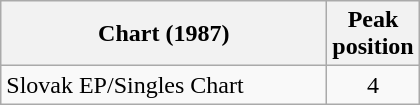<table class="wikitable">
<tr>
<th width="210">Chart (1987)</th>
<th>Peak<br>position</th>
</tr>
<tr>
<td>Slovak EP/Singles Chart</td>
<td align="center">4</td>
</tr>
</table>
